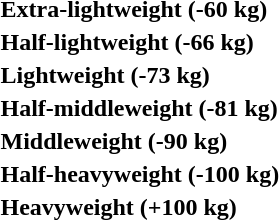<table>
<tr>
<th rowspan=2 style="text-align:left;">Extra-lightweight (-60 kg)</th>
<td rowspan=2></td>
<td rowspan=2></td>
<td></td>
</tr>
<tr>
<td></td>
</tr>
<tr>
<th rowspan=2 style="text-align:left;">Half-lightweight (-66 kg)</th>
<td rowspan=2></td>
<td rowspan=2></td>
<td></td>
</tr>
<tr>
<td></td>
</tr>
<tr>
<th rowspan=2 style="text-align:left;">Lightweight (-73 kg)</th>
<td rowspan=2></td>
<td rowspan=2></td>
<td></td>
</tr>
<tr>
<td></td>
</tr>
<tr>
<th rowspan=2 style="text-align:left;">Half-middleweight (-81 kg)</th>
<td rowspan=2></td>
<td rowspan=2></td>
<td></td>
</tr>
<tr>
<td></td>
</tr>
<tr>
<th rowspan=2 style="text-align:left;">Middleweight (-90 kg)</th>
<td rowspan=2></td>
<td rowspan=2></td>
<td></td>
</tr>
<tr>
<td></td>
</tr>
<tr>
<th rowspan=2 style="text-align:left;">Half-heavyweight (-100 kg)</th>
<td rowspan=2></td>
<td rowspan=2></td>
<td></td>
</tr>
<tr>
<td></td>
</tr>
<tr>
<th rowspan=2 style="text-align:left;">Heavyweight (+100 kg)</th>
<td rowspan=2></td>
<td rowspan=2></td>
<td></td>
</tr>
<tr>
<td></td>
</tr>
</table>
